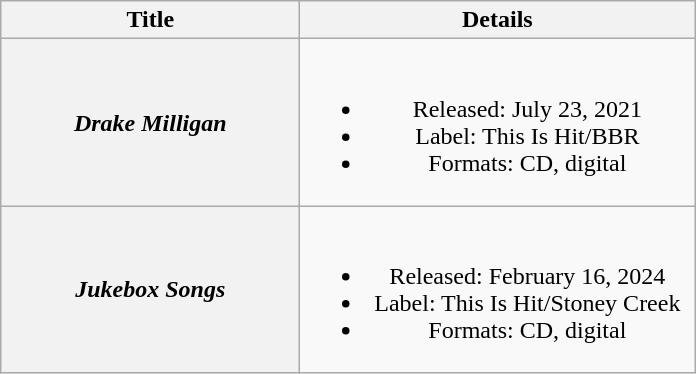<table class="wikitable plainrowheaders" style="text-align:center;">
<tr>
<th scope="col" style="width:12em;">Title</th>
<th scope="col" style="width:16em;">Details</th>
</tr>
<tr>
<th scope="row"><em>Drake Milligan</em></th>
<td><br><ul><li>Released: July 23, 2021</li><li>Label: This Is Hit/BBR</li><li>Formats: CD, digital</li></ul></td>
</tr>
<tr>
<th scope="row"><em>Jukebox Songs</em></th>
<td><br><ul><li>Released: February 16, 2024</li><li>Label: This Is Hit/Stoney Creek</li><li>Formats: CD, digital</li></ul></td>
</tr>
</table>
